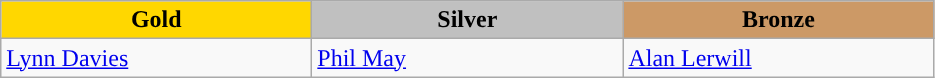<table class="wikitable">
<tr>
<th scope=col style="background-color:gold; width:200px;">Gold</th>
<th scope=col style="background-color:silver; width:200px;">Silver</th>
<th scope=col style="background-color:#cc9966; width:200px;">Bronze</th>
</tr>
<tr>
<td><a href='#'>Lynn Davies</a><br><em></em></td>
<td><a href='#'>Phil May</a><br><em></em></td>
<td><a href='#'>Alan Lerwill</a><br><em></em></td>
</tr>
</table>
